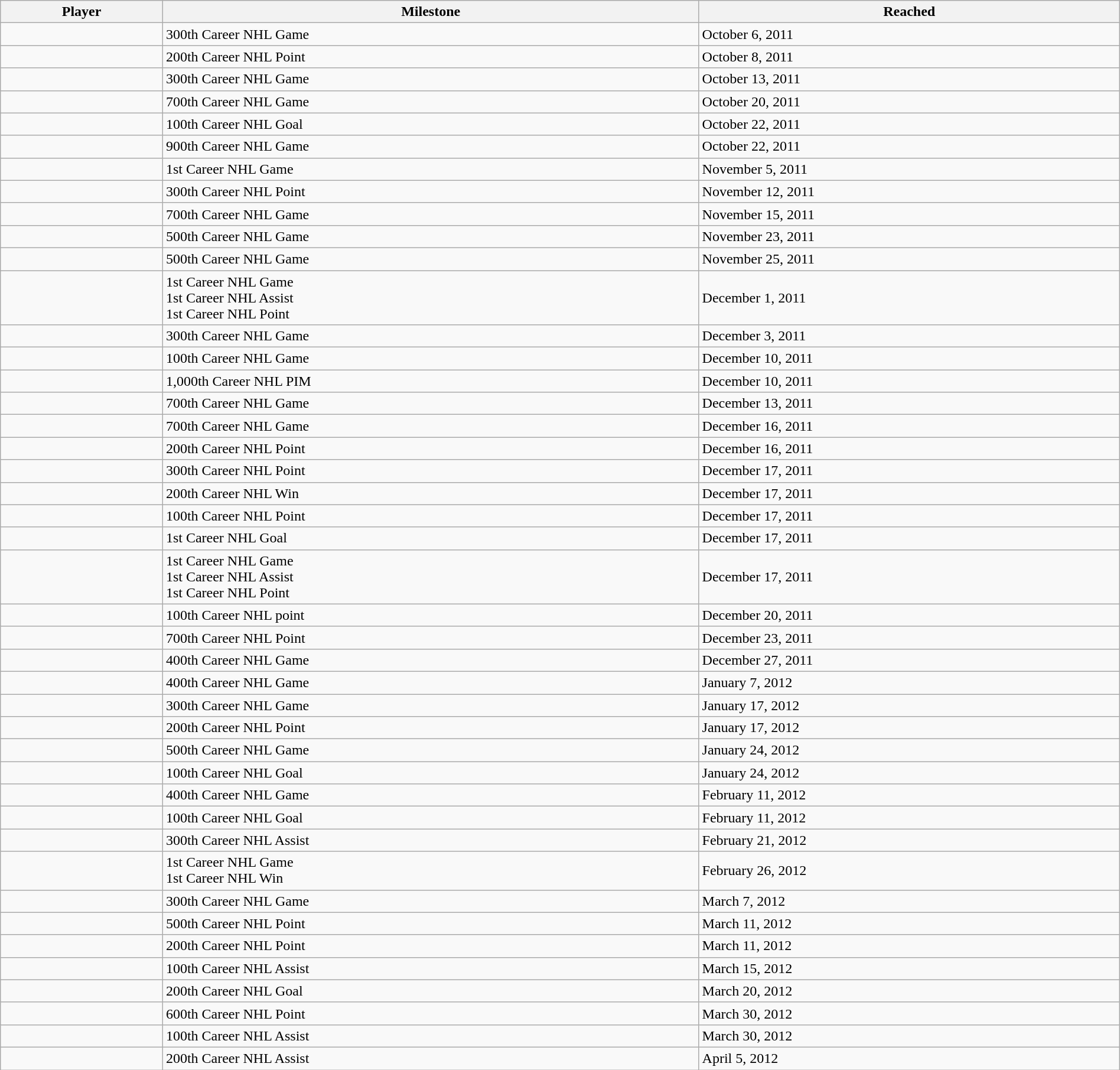<table class="wikitable sortable" style="width:100%;">
<tr align=center>
<th>Player</th>
<th>Milestone</th>
<th>Reached</th>
</tr>
<tr>
<td></td>
<td>300th Career NHL Game</td>
<td>October 6, 2011</td>
</tr>
<tr>
<td></td>
<td>200th Career NHL Point</td>
<td>October 8, 2011</td>
</tr>
<tr>
<td></td>
<td>300th Career NHL Game</td>
<td>October 13, 2011</td>
</tr>
<tr>
<td></td>
<td>700th Career NHL Game</td>
<td>October 20, 2011</td>
</tr>
<tr>
<td></td>
<td>100th Career NHL Goal</td>
<td>October 22, 2011</td>
</tr>
<tr>
<td></td>
<td>900th Career NHL Game</td>
<td>October 22, 2011</td>
</tr>
<tr>
<td></td>
<td>1st Career NHL Game</td>
<td>November 5, 2011</td>
</tr>
<tr>
<td></td>
<td>300th Career NHL Point</td>
<td>November 12, 2011</td>
</tr>
<tr>
<td></td>
<td>700th Career NHL Game</td>
<td>November 15, 2011</td>
</tr>
<tr>
<td></td>
<td>500th Career NHL Game</td>
<td>November 23, 2011</td>
</tr>
<tr>
<td></td>
<td>500th Career NHL Game</td>
<td>November 25, 2011</td>
</tr>
<tr>
<td></td>
<td>1st Career NHL Game<br>1st Career NHL Assist<br>1st Career NHL Point</td>
<td>December 1, 2011</td>
</tr>
<tr>
<td></td>
<td>300th Career NHL Game</td>
<td>December 3, 2011</td>
</tr>
<tr>
<td></td>
<td>100th Career NHL Game</td>
<td>December 10, 2011</td>
</tr>
<tr>
<td></td>
<td>1,000th Career NHL PIM</td>
<td>December 10, 2011</td>
</tr>
<tr>
<td></td>
<td>700th Career NHL Game</td>
<td>December 13, 2011</td>
</tr>
<tr>
<td></td>
<td>700th Career NHL Game</td>
<td>December 16, 2011</td>
</tr>
<tr>
<td></td>
<td>200th Career NHL Point</td>
<td>December 16, 2011</td>
</tr>
<tr>
<td></td>
<td>300th Career NHL Point</td>
<td>December 17, 2011</td>
</tr>
<tr>
<td></td>
<td>200th Career NHL Win</td>
<td>December 17, 2011</td>
</tr>
<tr>
<td></td>
<td>100th Career NHL Point</td>
<td>December 17, 2011</td>
</tr>
<tr>
<td></td>
<td>1st Career NHL Goal</td>
<td>December 17, 2011</td>
</tr>
<tr>
<td></td>
<td>1st Career NHL Game<br>1st Career NHL Assist<br>1st Career NHL Point</td>
<td>December 17, 2011</td>
</tr>
<tr>
<td></td>
<td>100th Career NHL point</td>
<td>December 20, 2011</td>
</tr>
<tr>
<td></td>
<td>700th Career NHL Point</td>
<td>December 23, 2011</td>
</tr>
<tr>
<td></td>
<td>400th Career NHL Game</td>
<td>December 27, 2011</td>
</tr>
<tr>
<td></td>
<td>400th Career NHL Game</td>
<td>January 7, 2012</td>
</tr>
<tr>
<td></td>
<td>300th Career NHL Game</td>
<td>January 17, 2012</td>
</tr>
<tr>
<td></td>
<td>200th Career NHL Point</td>
<td>January 17, 2012</td>
</tr>
<tr>
<td></td>
<td>500th Career NHL Game</td>
<td>January 24, 2012</td>
</tr>
<tr>
<td></td>
<td>100th Career NHL Goal</td>
<td>January 24, 2012</td>
</tr>
<tr>
<td></td>
<td>400th Career NHL Game</td>
<td>February 11, 2012</td>
</tr>
<tr>
<td></td>
<td>100th Career NHL Goal</td>
<td>February 11, 2012</td>
</tr>
<tr>
<td></td>
<td>300th Career NHL Assist</td>
<td>February 21, 2012</td>
</tr>
<tr>
<td></td>
<td>1st Career NHL Game<br>1st Career NHL Win</td>
<td>February 26, 2012</td>
</tr>
<tr>
<td></td>
<td>300th Career NHL Game</td>
<td>March 7, 2012</td>
</tr>
<tr>
<td></td>
<td>500th Career NHL Point</td>
<td>March 11, 2012</td>
</tr>
<tr>
<td></td>
<td>200th Career NHL Point</td>
<td>March 11, 2012</td>
</tr>
<tr>
<td></td>
<td>100th Career NHL Assist</td>
<td>March 15, 2012</td>
</tr>
<tr>
<td></td>
<td>200th Career NHL Goal</td>
<td>March 20, 2012</td>
</tr>
<tr>
<td></td>
<td>600th Career NHL Point</td>
<td>March 30, 2012</td>
</tr>
<tr>
<td></td>
<td>100th Career NHL Assist</td>
<td>March 30, 2012</td>
</tr>
<tr>
<td></td>
<td>200th Career NHL Assist</td>
<td>April 5, 2012</td>
</tr>
</table>
